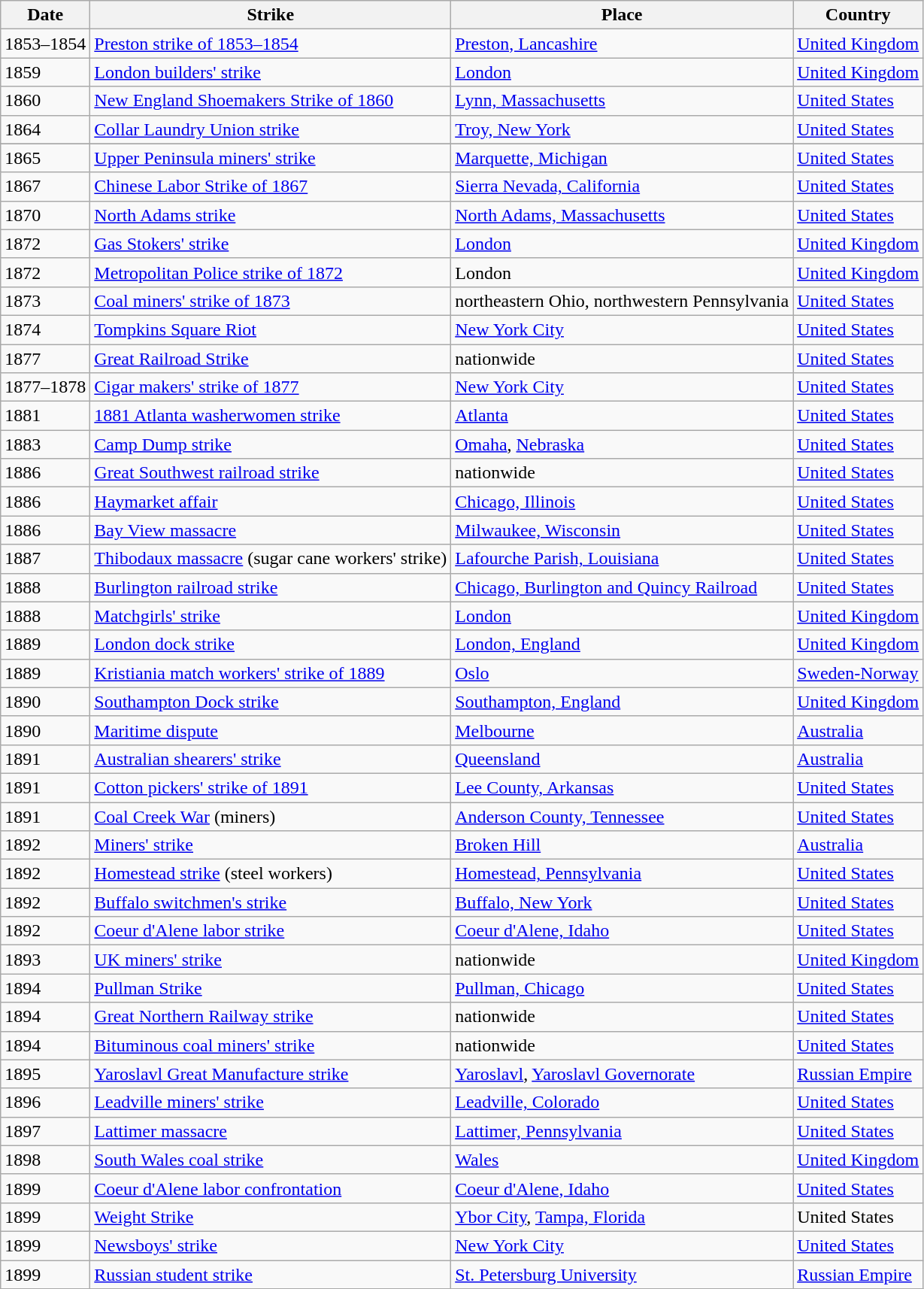<table class="wikitable sortable">
<tr>
<th>Date</th>
<th>Strike</th>
<th>Place</th>
<th>Country</th>
</tr>
<tr>
<td>1853–1854</td>
<td><a href='#'>Preston strike of 1853–1854</a></td>
<td><a href='#'>Preston, Lancashire</a></td>
<td><a href='#'>United Kingdom</a></td>
</tr>
<tr>
<td>1859</td>
<td><a href='#'>London builders' strike</a></td>
<td><a href='#'>London</a></td>
<td><a href='#'>United Kingdom</a></td>
</tr>
<tr>
<td>1860</td>
<td><a href='#'>New England Shoemakers Strike of 1860</a></td>
<td><a href='#'>Lynn, Massachusetts</a></td>
<td><a href='#'>United States</a></td>
</tr>
<tr>
<td>1864</td>
<td><a href='#'>Collar Laundry Union strike</a></td>
<td><a href='#'>Troy, New York</a></td>
<td><a href='#'>United States</a></td>
</tr>
<tr>
</tr>
<tr>
<td>1865</td>
<td><a href='#'>Upper Peninsula miners' strike</a></td>
<td><a href='#'>Marquette, Michigan</a></td>
<td><a href='#'>United States</a></td>
</tr>
<tr>
<td>1867</td>
<td><a href='#'>Chinese Labor Strike of 1867</a></td>
<td><a href='#'>Sierra Nevada, California</a></td>
<td><a href='#'>United States</a></td>
</tr>
<tr>
<td>1870</td>
<td><a href='#'>North Adams strike</a></td>
<td><a href='#'>North Adams, Massachusetts</a></td>
<td><a href='#'>United States</a></td>
</tr>
<tr>
<td>1872</td>
<td><a href='#'>Gas Stokers' strike</a></td>
<td><a href='#'>London</a></td>
<td><a href='#'>United Kingdom</a></td>
</tr>
<tr>
<td>1872</td>
<td><a href='#'>Metropolitan Police strike of 1872</a></td>
<td>London</td>
<td><a href='#'>United Kingdom</a></td>
</tr>
<tr>
<td>1873</td>
<td><a href='#'>Coal miners' strike of 1873</a></td>
<td>northeastern Ohio, northwestern Pennsylvania</td>
<td><a href='#'>United States</a></td>
</tr>
<tr>
<td>1874</td>
<td><a href='#'>Tompkins Square Riot</a></td>
<td><a href='#'>New York City</a></td>
<td><a href='#'>United States</a></td>
</tr>
<tr>
<td>1877</td>
<td><a href='#'>Great Railroad Strike</a></td>
<td>nationwide</td>
<td><a href='#'>United States</a></td>
</tr>
<tr>
<td>1877–1878</td>
<td><a href='#'>Cigar makers' strike of 1877</a></td>
<td><a href='#'>New York City</a></td>
<td><a href='#'>United States</a></td>
</tr>
<tr>
<td>1881</td>
<td><a href='#'>1881 Atlanta washerwomen strike</a></td>
<td><a href='#'>Atlanta</a></td>
<td><a href='#'>United States</a></td>
</tr>
<tr>
<td>1883</td>
<td><a href='#'>Camp Dump strike</a></td>
<td><a href='#'>Omaha</a>, <a href='#'>Nebraska</a></td>
<td><a href='#'>United States</a></td>
</tr>
<tr>
<td>1886</td>
<td><a href='#'>Great Southwest railroad strike</a></td>
<td>nationwide</td>
<td><a href='#'>United States</a></td>
</tr>
<tr>
<td>1886</td>
<td><a href='#'>Haymarket affair</a></td>
<td><a href='#'>Chicago, Illinois</a></td>
<td><a href='#'>United States</a></td>
</tr>
<tr>
<td>1886</td>
<td><a href='#'>Bay View massacre</a></td>
<td><a href='#'>Milwaukee, Wisconsin</a></td>
<td><a href='#'>United States</a></td>
</tr>
<tr>
<td>1887</td>
<td><a href='#'>Thibodaux massacre</a> (sugar cane workers' strike)</td>
<td><a href='#'>Lafourche Parish, Louisiana</a></td>
<td><a href='#'>United States</a></td>
</tr>
<tr>
<td>1888</td>
<td><a href='#'>Burlington railroad strike</a></td>
<td><a href='#'>Chicago, Burlington and Quincy Railroad</a></td>
<td><a href='#'>United States</a></td>
</tr>
<tr>
<td>1888</td>
<td><a href='#'>Matchgirls' strike</a></td>
<td><a href='#'>London</a></td>
<td><a href='#'>United Kingdom</a></td>
</tr>
<tr>
<td>1889</td>
<td><a href='#'>London dock strike</a></td>
<td><a href='#'>London, England</a></td>
<td><a href='#'>United Kingdom</a></td>
</tr>
<tr>
<td>1889</td>
<td><a href='#'>Kristiania match workers' strike of 1889</a></td>
<td><a href='#'>Oslo</a></td>
<td><a href='#'>Sweden-Norway</a></td>
</tr>
<tr>
<td>1890</td>
<td><a href='#'>Southampton Dock strike</a></td>
<td><a href='#'>Southampton, England</a></td>
<td><a href='#'>United Kingdom</a></td>
</tr>
<tr>
<td>1890</td>
<td><a href='#'>Maritime dispute</a></td>
<td><a href='#'>Melbourne</a></td>
<td><a href='#'>Australia</a></td>
</tr>
<tr>
<td>1891</td>
<td><a href='#'>Australian shearers' strike</a></td>
<td><a href='#'>Queensland</a></td>
<td><a href='#'>Australia</a></td>
</tr>
<tr>
<td>1891</td>
<td><a href='#'>Cotton pickers' strike of 1891</a></td>
<td><a href='#'>Lee County, Arkansas</a></td>
<td><a href='#'>United States</a></td>
</tr>
<tr>
<td>1891</td>
<td><a href='#'>Coal Creek War</a> (miners)</td>
<td><a href='#'>Anderson County, Tennessee</a></td>
<td><a href='#'>United States</a></td>
</tr>
<tr>
<td>1892</td>
<td><a href='#'>Miners' strike</a></td>
<td><a href='#'>Broken Hill</a></td>
<td><a href='#'>Australia</a></td>
</tr>
<tr>
<td>1892</td>
<td><a href='#'>Homestead strike</a> (steel workers)</td>
<td><a href='#'>Homestead, Pennsylvania</a></td>
<td><a href='#'>United States</a></td>
</tr>
<tr>
<td>1892</td>
<td><a href='#'>Buffalo switchmen's strike</a></td>
<td><a href='#'>Buffalo, New York</a></td>
<td><a href='#'>United States</a></td>
</tr>
<tr>
<td>1892</td>
<td><a href='#'>Coeur d'Alene labor strike</a></td>
<td><a href='#'>Coeur d'Alene, Idaho</a></td>
<td><a href='#'>United States</a></td>
</tr>
<tr>
<td>1893</td>
<td><a href='#'>UK miners' strike</a></td>
<td>nationwide</td>
<td><a href='#'>United Kingdom</a></td>
</tr>
<tr>
<td>1894</td>
<td><a href='#'>Pullman Strike</a></td>
<td><a href='#'>Pullman, Chicago</a></td>
<td><a href='#'>United States</a></td>
</tr>
<tr>
<td>1894</td>
<td><a href='#'>Great Northern Railway strike</a></td>
<td>nationwide</td>
<td><a href='#'>United States</a></td>
</tr>
<tr>
<td>1894</td>
<td><a href='#'>Bituminous coal miners' strike</a></td>
<td>nationwide</td>
<td><a href='#'>United States</a></td>
</tr>
<tr>
<td>1895</td>
<td><a href='#'>Yaroslavl Great Manufacture strike</a></td>
<td><a href='#'>Yaroslavl</a>, <a href='#'>Yaroslavl Governorate</a></td>
<td><a href='#'>Russian Empire</a></td>
</tr>
<tr>
<td>1896</td>
<td><a href='#'>Leadville miners' strike</a></td>
<td><a href='#'>Leadville, Colorado</a></td>
<td><a href='#'>United States</a></td>
</tr>
<tr>
<td>1897</td>
<td><a href='#'>Lattimer massacre</a></td>
<td><a href='#'>Lattimer, Pennsylvania</a></td>
<td><a href='#'>United States</a></td>
</tr>
<tr>
<td>1898</td>
<td><a href='#'>South Wales coal strike</a></td>
<td><a href='#'>Wales</a></td>
<td><a href='#'>United Kingdom</a></td>
</tr>
<tr>
<td>1899</td>
<td><a href='#'>Coeur d'Alene labor confrontation</a></td>
<td><a href='#'>Coeur d'Alene, Idaho</a></td>
<td><a href='#'>United States</a></td>
</tr>
<tr>
<td>1899</td>
<td><a href='#'>Weight Strike</a></td>
<td><a href='#'>Ybor City</a>, <a href='#'>Tampa, Florida</a></td>
<td>United States</td>
</tr>
<tr>
<td>1899</td>
<td><a href='#'>Newsboys' strike</a></td>
<td><a href='#'>New York City</a></td>
<td><a href='#'>United States</a></td>
</tr>
<tr>
<td>1899</td>
<td><a href='#'>Russian student strike</a></td>
<td><a href='#'>St. Petersburg University</a></td>
<td><a href='#'>Russian Empire</a></td>
</tr>
</table>
